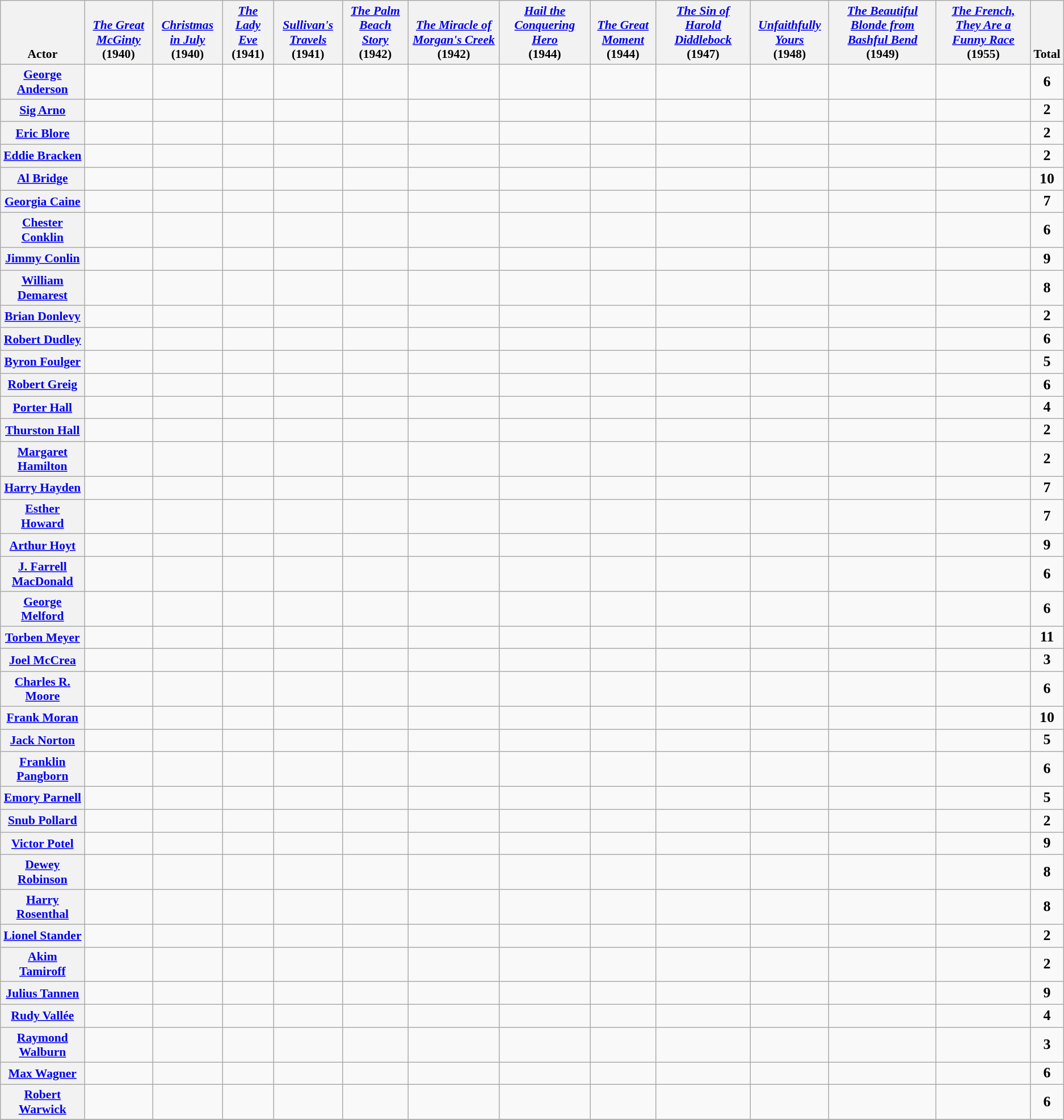<table class="wikitable" style="text-align:center;font-size:90%;">
<tr style="vertical-align:bottom;">
<th>Actor</th>
<th><em><a href='#'>The Great McGinty</a></em><br>(1940)</th>
<th><em><a href='#'>Christmas in July</a></em><br>(1940)</th>
<th><em><a href='#'>The Lady Eve</a></em><br>(1941)</th>
<th><em><a href='#'>Sullivan's Travels</a></em><br>(1941)</th>
<th><em><a href='#'>The Palm Beach Story</a></em><br>(1942)</th>
<th><em><a href='#'>The Miracle of Morgan's Creek</a></em><br>(1942)</th>
<th><em><a href='#'>Hail the Conquering Hero</a></em><br>(1944)</th>
<th><em><a href='#'>The Great Moment</a></em><br>(1944)</th>
<th><em><a href='#'>The Sin of Harold Diddlebock</a></em><br>(1947)</th>
<th><em><a href='#'>Unfaithfully Yours</a></em><br>(1948)</th>
<th><em><a href='#'>The Beautiful Blonde from Bashful Bend</a></em><br>(1949)</th>
<th><em><a href='#'>The French, They Are a Funny Race</a></em><br>(1955)</th>
<th>Total</th>
</tr>
<tr>
<th><a href='#'>George Anderson</a></th>
<td></td>
<td></td>
<td></td>
<td></td>
<td></td>
<td></td>
<td></td>
<td></td>
<td></td>
<td></td>
<td></td>
<td></td>
<td><big><strong>6</strong></big></td>
</tr>
<tr>
<th><a href='#'>Sig Arno</a></th>
<td></td>
<td></td>
<td></td>
<td></td>
<td></td>
<td></td>
<td></td>
<td></td>
<td></td>
<td></td>
<td></td>
<td></td>
<td><big><strong>2</strong></big></td>
</tr>
<tr>
<th><a href='#'>Eric Blore</a></th>
<td></td>
<td></td>
<td></td>
<td></td>
<td></td>
<td></td>
<td></td>
<td></td>
<td></td>
<td></td>
<td></td>
<td></td>
<td><big><strong>2</strong></big></td>
</tr>
<tr>
<th><a href='#'>Eddie Bracken</a></th>
<td></td>
<td></td>
<td></td>
<td></td>
<td></td>
<td></td>
<td></td>
<td></td>
<td></td>
<td></td>
<td></td>
<td></td>
<td><big><strong>2</strong></big></td>
</tr>
<tr>
<th><a href='#'>Al Bridge</a></th>
<td></td>
<td></td>
<td></td>
<td></td>
<td></td>
<td></td>
<td></td>
<td></td>
<td></td>
<td></td>
<td></td>
<td></td>
<td><big><strong>10</strong></big></td>
</tr>
<tr>
<th><a href='#'>Georgia Caine</a></th>
<td></td>
<td></td>
<td></td>
<td></td>
<td></td>
<td></td>
<td></td>
<td></td>
<td></td>
<td></td>
<td></td>
<td></td>
<td><big><strong>7</strong></big></td>
</tr>
<tr>
<th><a href='#'>Chester Conklin</a></th>
<td></td>
<td></td>
<td></td>
<td></td>
<td></td>
<td></td>
<td></td>
<td></td>
<td></td>
<td></td>
<td></td>
<td></td>
<td><big><strong>6</strong></big></td>
</tr>
<tr>
<th><a href='#'>Jimmy Conlin</a></th>
<td></td>
<td></td>
<td></td>
<td></td>
<td></td>
<td></td>
<td></td>
<td></td>
<td></td>
<td></td>
<td></td>
<td></td>
<td><big><strong>9</strong></big></td>
</tr>
<tr>
<th><a href='#'>William Demarest</a></th>
<td></td>
<td></td>
<td></td>
<td></td>
<td></td>
<td></td>
<td></td>
<td></td>
<td></td>
<td></td>
<td></td>
<td></td>
<td><big><strong>8</strong></big></td>
</tr>
<tr>
<th><a href='#'>Brian Donlevy</a></th>
<td></td>
<td></td>
<td></td>
<td></td>
<td></td>
<td></td>
<td></td>
<td></td>
<td></td>
<td></td>
<td></td>
<td></td>
<td><big><strong>2</strong></big></td>
</tr>
<tr>
<th><a href='#'>Robert Dudley</a></th>
<td></td>
<td></td>
<td></td>
<td></td>
<td></td>
<td></td>
<td></td>
<td></td>
<td></td>
<td></td>
<td></td>
<td></td>
<td><big><strong>6</strong></big></td>
</tr>
<tr>
<th><a href='#'>Byron Foulger</a></th>
<td></td>
<td></td>
<td></td>
<td></td>
<td></td>
<td></td>
<td></td>
<td></td>
<td></td>
<td></td>
<td></td>
<td></td>
<td><big><strong>5</strong></big></td>
</tr>
<tr>
<th><a href='#'>Robert Greig</a></th>
<td></td>
<td></td>
<td></td>
<td></td>
<td></td>
<td></td>
<td></td>
<td></td>
<td></td>
<td></td>
<td></td>
<td></td>
<td><big><strong>6</strong></big></td>
</tr>
<tr>
<th><a href='#'>Porter Hall</a></th>
<td></td>
<td></td>
<td></td>
<td></td>
<td></td>
<td></td>
<td></td>
<td></td>
<td></td>
<td></td>
<td></td>
<td></td>
<td><big><strong>4</strong></big></td>
</tr>
<tr>
<th><a href='#'>Thurston Hall</a></th>
<td></td>
<td></td>
<td></td>
<td></td>
<td></td>
<td></td>
<td></td>
<td></td>
<td></td>
<td></td>
<td></td>
<td></td>
<td><big><strong>2</strong></big></td>
</tr>
<tr>
<th><a href='#'>Margaret Hamilton</a></th>
<td></td>
<td></td>
<td></td>
<td></td>
<td></td>
<td></td>
<td></td>
<td></td>
<td></td>
<td></td>
<td></td>
<td></td>
<td><big><strong>2</strong></big></td>
</tr>
<tr>
<th><a href='#'>Harry Hayden</a></th>
<td></td>
<td></td>
<td></td>
<td></td>
<td></td>
<td></td>
<td></td>
<td></td>
<td></td>
<td></td>
<td></td>
<td></td>
<td><big><strong>7</strong></big></td>
</tr>
<tr>
<th><a href='#'>Esther Howard</a></th>
<td></td>
<td></td>
<td></td>
<td></td>
<td></td>
<td></td>
<td></td>
<td></td>
<td></td>
<td></td>
<td></td>
<td></td>
<td><big><strong>7</strong></big></td>
</tr>
<tr>
<th><a href='#'>Arthur Hoyt</a></th>
<td></td>
<td></td>
<td></td>
<td></td>
<td></td>
<td></td>
<td></td>
<td></td>
<td></td>
<td></td>
<td></td>
<td></td>
<td><big><strong>9</strong></big></td>
</tr>
<tr>
<th><a href='#'>J. Farrell MacDonald</a></th>
<td></td>
<td></td>
<td></td>
<td></td>
<td></td>
<td></td>
<td></td>
<td></td>
<td></td>
<td></td>
<td></td>
<td></td>
<td><big><strong>6</strong></big></td>
</tr>
<tr>
<th><a href='#'>George Melford</a></th>
<td></td>
<td></td>
<td></td>
<td></td>
<td></td>
<td></td>
<td></td>
<td></td>
<td></td>
<td></td>
<td></td>
<td></td>
<td><big><strong>6</strong></big></td>
</tr>
<tr>
<th><a href='#'>Torben Meyer</a></th>
<td></td>
<td></td>
<td></td>
<td></td>
<td></td>
<td></td>
<td></td>
<td></td>
<td></td>
<td></td>
<td></td>
<td></td>
<td><big><strong>11</strong></big></td>
</tr>
<tr>
<th><a href='#'>Joel McCrea</a></th>
<td></td>
<td></td>
<td></td>
<td></td>
<td></td>
<td></td>
<td></td>
<td></td>
<td></td>
<td></td>
<td></td>
<td></td>
<td><big><strong>3</strong></big></td>
</tr>
<tr>
<th><a href='#'>Charles R. Moore</a></th>
<td></td>
<td></td>
<td></td>
<td></td>
<td></td>
<td></td>
<td></td>
<td></td>
<td></td>
<td></td>
<td></td>
<td></td>
<td><big><strong>6</strong></big></td>
</tr>
<tr>
<th><a href='#'>Frank Moran</a></th>
<td></td>
<td></td>
<td></td>
<td></td>
<td></td>
<td></td>
<td></td>
<td></td>
<td></td>
<td></td>
<td></td>
<td></td>
<td><big><strong>10</strong></big></td>
</tr>
<tr>
<th><a href='#'>Jack Norton</a></th>
<td></td>
<td></td>
<td></td>
<td></td>
<td></td>
<td></td>
<td></td>
<td></td>
<td></td>
<td></td>
<td></td>
<td></td>
<td><big><strong>5</strong></big></td>
</tr>
<tr>
<th><a href='#'>Franklin Pangborn</a></th>
<td></td>
<td></td>
<td></td>
<td></td>
<td></td>
<td></td>
<td></td>
<td></td>
<td></td>
<td></td>
<td></td>
<td></td>
<td><big><strong>6</strong></big></td>
</tr>
<tr>
<th><a href='#'>Emory Parnell</a></th>
<td></td>
<td></td>
<td></td>
<td></td>
<td></td>
<td></td>
<td></td>
<td></td>
<td></td>
<td></td>
<td></td>
<td></td>
<td><big><strong>5</strong></big></td>
</tr>
<tr>
<th><a href='#'>Snub Pollard</a></th>
<td></td>
<td></td>
<td></td>
<td></td>
<td></td>
<td></td>
<td></td>
<td></td>
<td></td>
<td></td>
<td></td>
<td></td>
<td><big><strong>2</strong></big></td>
</tr>
<tr>
<th><a href='#'>Victor Potel</a></th>
<td></td>
<td></td>
<td></td>
<td></td>
<td></td>
<td></td>
<td></td>
<td></td>
<td></td>
<td></td>
<td></td>
<td></td>
<td><big><strong>9</strong></big></td>
</tr>
<tr>
<th><a href='#'>Dewey Robinson</a></th>
<td></td>
<td></td>
<td></td>
<td></td>
<td></td>
<td></td>
<td></td>
<td></td>
<td></td>
<td></td>
<td></td>
<td></td>
<td><big><strong>8</strong></big></td>
</tr>
<tr>
<th><a href='#'>Harry Rosenthal</a></th>
<td></td>
<td></td>
<td></td>
<td></td>
<td></td>
<td></td>
<td></td>
<td></td>
<td></td>
<td></td>
<td></td>
<td></td>
<td><big><strong>8</strong></big></td>
</tr>
<tr>
<th><a href='#'>Lionel Stander</a></th>
<td></td>
<td></td>
<td></td>
<td></td>
<td></td>
<td></td>
<td></td>
<td></td>
<td></td>
<td></td>
<td></td>
<td></td>
<td><big><strong>2</strong></big></td>
</tr>
<tr>
<th><a href='#'>Akim Tamiroff</a></th>
<td></td>
<td></td>
<td></td>
<td></td>
<td></td>
<td></td>
<td></td>
<td></td>
<td></td>
<td></td>
<td></td>
<td></td>
<td><big><strong>2</strong></big></td>
</tr>
<tr>
<th><a href='#'>Julius Tannen</a></th>
<td></td>
<td></td>
<td></td>
<td></td>
<td></td>
<td></td>
<td></td>
<td></td>
<td></td>
<td></td>
<td></td>
<td></td>
<td><big><strong>9</strong></big></td>
</tr>
<tr>
<th><a href='#'>Rudy Vallée</a></th>
<td></td>
<td></td>
<td></td>
<td></td>
<td></td>
<td></td>
<td></td>
<td></td>
<td></td>
<td></td>
<td></td>
<td></td>
<td><big><strong>4</strong></big></td>
</tr>
<tr>
<th><a href='#'>Raymond Walburn</a></th>
<td></td>
<td></td>
<td></td>
<td></td>
<td></td>
<td></td>
<td></td>
<td></td>
<td></td>
<td></td>
<td></td>
<td></td>
<td><big><strong>3</strong></big></td>
</tr>
<tr>
<th><a href='#'>Max Wagner</a></th>
<td></td>
<td></td>
<td></td>
<td></td>
<td></td>
<td></td>
<td></td>
<td></td>
<td></td>
<td></td>
<td></td>
<td></td>
<td><big><strong>6</strong></big></td>
</tr>
<tr>
<th><a href='#'>Robert Warwick</a></th>
<td></td>
<td></td>
<td></td>
<td></td>
<td></td>
<td></td>
<td></td>
<td></td>
<td></td>
<td></td>
<td></td>
<td></td>
<td><big><strong>6</strong></big></td>
</tr>
<tr>
</tr>
</table>
